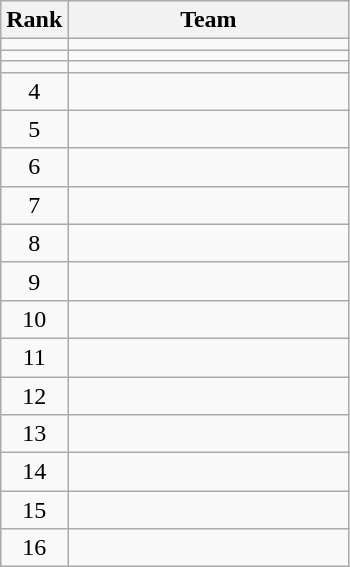<table class=wikitable style="text-align:center;">
<tr>
<th>Rank</th>
<th width=180>Team</th>
</tr>
<tr>
<td></td>
<td align=left></td>
</tr>
<tr>
<td></td>
<td align=left></td>
</tr>
<tr>
<td></td>
<td align=left></td>
</tr>
<tr>
<td>4</td>
<td align=left></td>
</tr>
<tr>
<td>5</td>
<td align=left></td>
</tr>
<tr>
<td>6</td>
<td align=left></td>
</tr>
<tr>
<td>7</td>
<td align=left></td>
</tr>
<tr>
<td>8</td>
<td align=left></td>
</tr>
<tr>
<td>9</td>
<td align=left></td>
</tr>
<tr>
<td>10</td>
<td align=left></td>
</tr>
<tr>
<td>11</td>
<td align=left></td>
</tr>
<tr>
<td>12</td>
<td align=left></td>
</tr>
<tr>
<td>13</td>
<td align=left></td>
</tr>
<tr>
<td>14</td>
<td align=left></td>
</tr>
<tr>
<td>15</td>
<td align=left></td>
</tr>
<tr>
<td>16</td>
<td align=left></td>
</tr>
</table>
